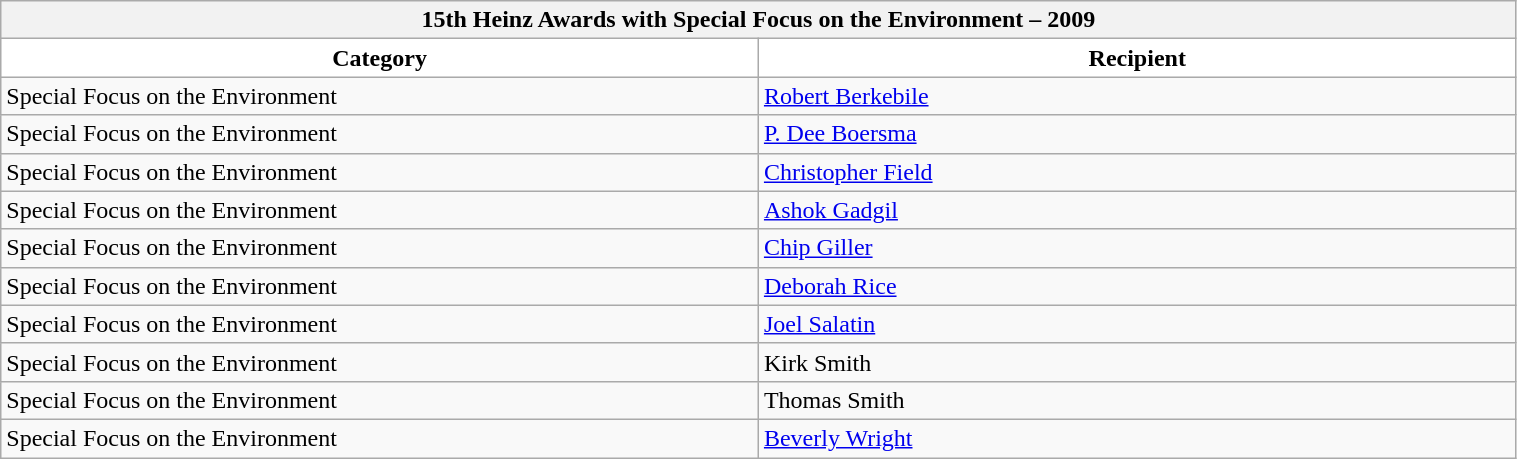<table class="wikitable" style="width:80%; text-align:left">
<tr>
<th style="background:cream" colspan=2><span>15th Heinz Awards with Special Focus on the Environment – 2009</span></th>
</tr>
<tr>
<th style="background:white; width:40%">Category</th>
<th style="background:white; width:40%">Recipient</th>
</tr>
<tr>
<td>Special Focus on the Environment</td>
<td><a href='#'>Robert Berkebile</a></td>
</tr>
<tr>
<td>Special Focus on the Environment</td>
<td><a href='#'>P. Dee Boersma</a></td>
</tr>
<tr>
<td>Special Focus on the Environment</td>
<td><a href='#'>Christopher Field</a></td>
</tr>
<tr>
<td>Special Focus on the Environment</td>
<td><a href='#'>Ashok Gadgil</a></td>
</tr>
<tr>
<td>Special Focus on the Environment</td>
<td><a href='#'>Chip Giller</a></td>
</tr>
<tr>
<td>Special Focus on the Environment</td>
<td><a href='#'>Deborah Rice</a></td>
</tr>
<tr>
<td>Special Focus on the Environment</td>
<td><a href='#'>Joel Salatin</a></td>
</tr>
<tr>
<td>Special Focus on the Environment</td>
<td>Kirk Smith</td>
</tr>
<tr>
<td>Special Focus on the Environment</td>
<td>Thomas Smith</td>
</tr>
<tr>
<td>Special Focus on the Environment</td>
<td><a href='#'>Beverly Wright</a></td>
</tr>
</table>
